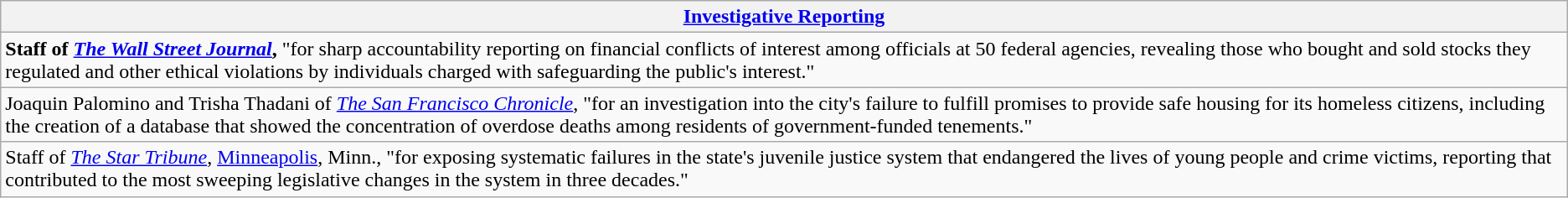<table class="wikitable" style="float:left; float:none;">
<tr>
<th><a href='#'>Investigative Reporting</a></th>
</tr>
<tr>
<td><strong>Staff of <em><a href='#'>The Wall Street Journal</a></em>,</strong> "for sharp accountability reporting on financial conflicts of interest among officials at 50 federal agencies, revealing those who bought and sold stocks they regulated and other ethical violations by individuals charged with safeguarding the public's interest."</td>
</tr>
<tr>
<td>Joaquin Palomino and Trisha Thadani of <em><a href='#'>The San Francisco Chronicle</a></em>, "for an investigation into the city's failure to fulfill promises to provide safe housing for its homeless citizens, including the creation of a database that showed the concentration of overdose deaths among residents of government-funded tenements."</td>
</tr>
<tr>
<td>Staff of <em><a href='#'>The Star Tribune</a></em>, <a href='#'>Minneapolis</a>, Minn., "for exposing systematic failures in the state's juvenile justice system that endangered the lives of young people and crime victims, reporting that contributed to the most sweeping legislative changes in the system in three decades."</td>
</tr>
</table>
